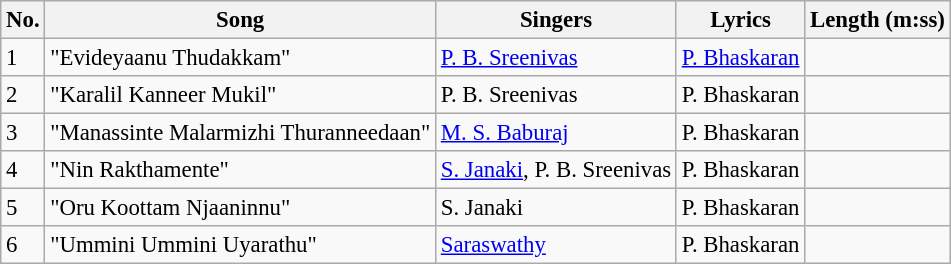<table class="wikitable" style="font-size:95%;">
<tr>
<th>No.</th>
<th>Song</th>
<th>Singers</th>
<th>Lyrics</th>
<th>Length (m:ss)</th>
</tr>
<tr>
<td>1</td>
<td>"Evideyaanu Thudakkam"</td>
<td><a href='#'>P. B. Sreenivas</a></td>
<td><a href='#'>P. Bhaskaran</a></td>
<td></td>
</tr>
<tr>
<td>2</td>
<td>"Karalil Kanneer Mukil"</td>
<td>P. B. Sreenivas</td>
<td>P. Bhaskaran</td>
<td></td>
</tr>
<tr>
<td>3</td>
<td>"Manassinte Malarmizhi Thuranneedaan"</td>
<td><a href='#'>M. S. Baburaj</a></td>
<td>P. Bhaskaran</td>
<td></td>
</tr>
<tr>
<td>4</td>
<td>"Nin Rakthamente"</td>
<td><a href='#'>S. Janaki</a>, P. B. Sreenivas</td>
<td>P. Bhaskaran</td>
<td></td>
</tr>
<tr>
<td>5</td>
<td>"Oru Koottam Njaaninnu"</td>
<td>S. Janaki</td>
<td>P. Bhaskaran</td>
<td></td>
</tr>
<tr>
<td>6</td>
<td>"Ummini Ummini Uyarathu"</td>
<td><a href='#'>Saraswathy</a></td>
<td>P. Bhaskaran</td>
<td></td>
</tr>
</table>
